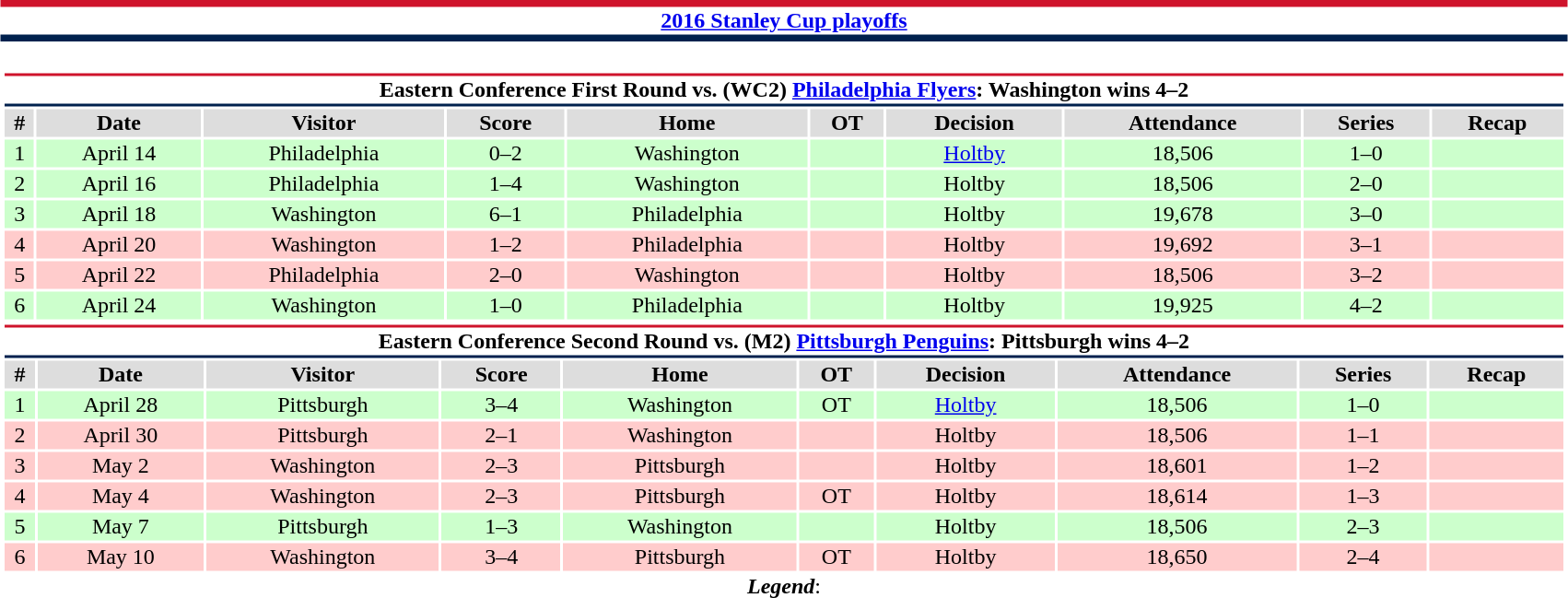<table class="toccolours" width=90% style="clear:both; margin:1.5em auto; text-align:center;">
<tr>
<th colspan=11 style="background:#FFFFFF; border-top:#CF132B 5px solid; border-bottom:#00214E 5px solid;"><a href='#'>2016 Stanley Cup playoffs</a></th>
</tr>
<tr>
<td colspan=10><br><table class="toccolours collapsible collapsed" width=100%>
<tr>
<th colspan=10 style="background:#FFFFFF; border-top:#CF132B 2px solid; border-bottom:#00214E 2px solid;">Eastern Conference First Round vs. (WC2) <a href='#'>Philadelphia Flyers</a>: Washington wins 4–2</th>
</tr>
<tr align="center" bgcolor="#dddddd">
<th>#</th>
<th>Date</th>
<th>Visitor</th>
<th>Score</th>
<th>Home</th>
<th>OT</th>
<th>Decision</th>
<th>Attendance</th>
<th>Series</th>
<th>Recap</th>
</tr>
<tr style="text-align:center; background:#cfc;">
<td>1</td>
<td>April 14</td>
<td>Philadelphia</td>
<td>0–2</td>
<td>Washington</td>
<td></td>
<td><a href='#'>Holtby</a></td>
<td>18,506</td>
<td>1–0</td>
<td></td>
</tr>
<tr style="text-align:center; background:#cfc;">
<td>2</td>
<td>April 16</td>
<td>Philadelphia</td>
<td>1–4</td>
<td>Washington</td>
<td></td>
<td>Holtby</td>
<td>18,506</td>
<td>2–0</td>
<td></td>
</tr>
<tr style="text-align:center; background:#cfc;">
<td>3</td>
<td>April 18</td>
<td>Washington</td>
<td>6–1</td>
<td>Philadelphia</td>
<td></td>
<td>Holtby</td>
<td>19,678</td>
<td>3–0</td>
<td></td>
</tr>
<tr style="text-align:center; background:#fcc;">
<td>4</td>
<td>April 20</td>
<td>Washington</td>
<td>1–2</td>
<td>Philadelphia</td>
<td></td>
<td>Holtby</td>
<td>19,692</td>
<td>3–1</td>
<td></td>
</tr>
<tr style="text-align:center; background:#fcc;">
<td>5</td>
<td>April 22</td>
<td>Philadelphia</td>
<td>2–0</td>
<td>Washington</td>
<td></td>
<td>Holtby</td>
<td>18,506</td>
<td>3–2</td>
<td></td>
</tr>
<tr style="text-align:center; background:#cfc;">
<td>6</td>
<td>April 24</td>
<td>Washington</td>
<td>1–0</td>
<td>Philadelphia</td>
<td></td>
<td>Holtby</td>
<td>19,925</td>
<td>4–2</td>
<td></td>
</tr>
</table>
<table class="toccolours collapsible collapsed" width=100%>
<tr>
<th colspan=10 style="background:#FFFFFF; border-top:#CF132B 2px solid; border-bottom:#00214E 2px solid;">Eastern Conference Second Round vs. (M2) <a href='#'>Pittsburgh Penguins</a>: Pittsburgh wins 4–2</th>
</tr>
<tr align="center" bgcolor="#dddddd">
<th>#</th>
<th>Date</th>
<th>Visitor</th>
<th>Score</th>
<th>Home</th>
<th>OT</th>
<th>Decision</th>
<th>Attendance</th>
<th>Series</th>
<th>Recap</th>
</tr>
<tr style="text-align:center; background:#cfc;">
<td>1</td>
<td>April 28</td>
<td>Pittsburgh</td>
<td>3–4</td>
<td>Washington</td>
<td>OT</td>
<td><a href='#'>Holtby</a></td>
<td>18,506</td>
<td>1–0</td>
<td></td>
</tr>
<tr style="text-align:center; background:#fcc;">
<td>2</td>
<td>April 30</td>
<td>Pittsburgh</td>
<td>2–1</td>
<td>Washington</td>
<td></td>
<td>Holtby</td>
<td>18,506</td>
<td>1–1</td>
<td></td>
</tr>
<tr style="text-align:center; background:#fcc;">
<td>3</td>
<td>May 2</td>
<td>Washington</td>
<td>2–3</td>
<td>Pittsburgh</td>
<td></td>
<td>Holtby</td>
<td>18,601</td>
<td>1–2</td>
<td></td>
</tr>
<tr style="text-align:center; background:#fcc;">
<td>4</td>
<td>May 4</td>
<td>Washington</td>
<td>2–3</td>
<td>Pittsburgh</td>
<td>OT</td>
<td>Holtby</td>
<td>18,614</td>
<td>1–3</td>
<td></td>
</tr>
<tr style="text-align:center; background:#cfc;">
<td>5</td>
<td>May 7</td>
<td>Pittsburgh</td>
<td>1–3</td>
<td>Washington</td>
<td></td>
<td>Holtby</td>
<td>18,506</td>
<td>2–3</td>
<td></td>
</tr>
<tr style="text-align:center; background:#fcc;">
<td>6</td>
<td>May 10</td>
<td>Washington</td>
<td>3–4</td>
<td>Pittsburgh</td>
<td>OT</td>
<td>Holtby</td>
<td>18,650</td>
<td>2–4</td>
<td></td>
</tr>
</table>
<strong><em>Legend</em></strong>:

</td>
</tr>
</table>
